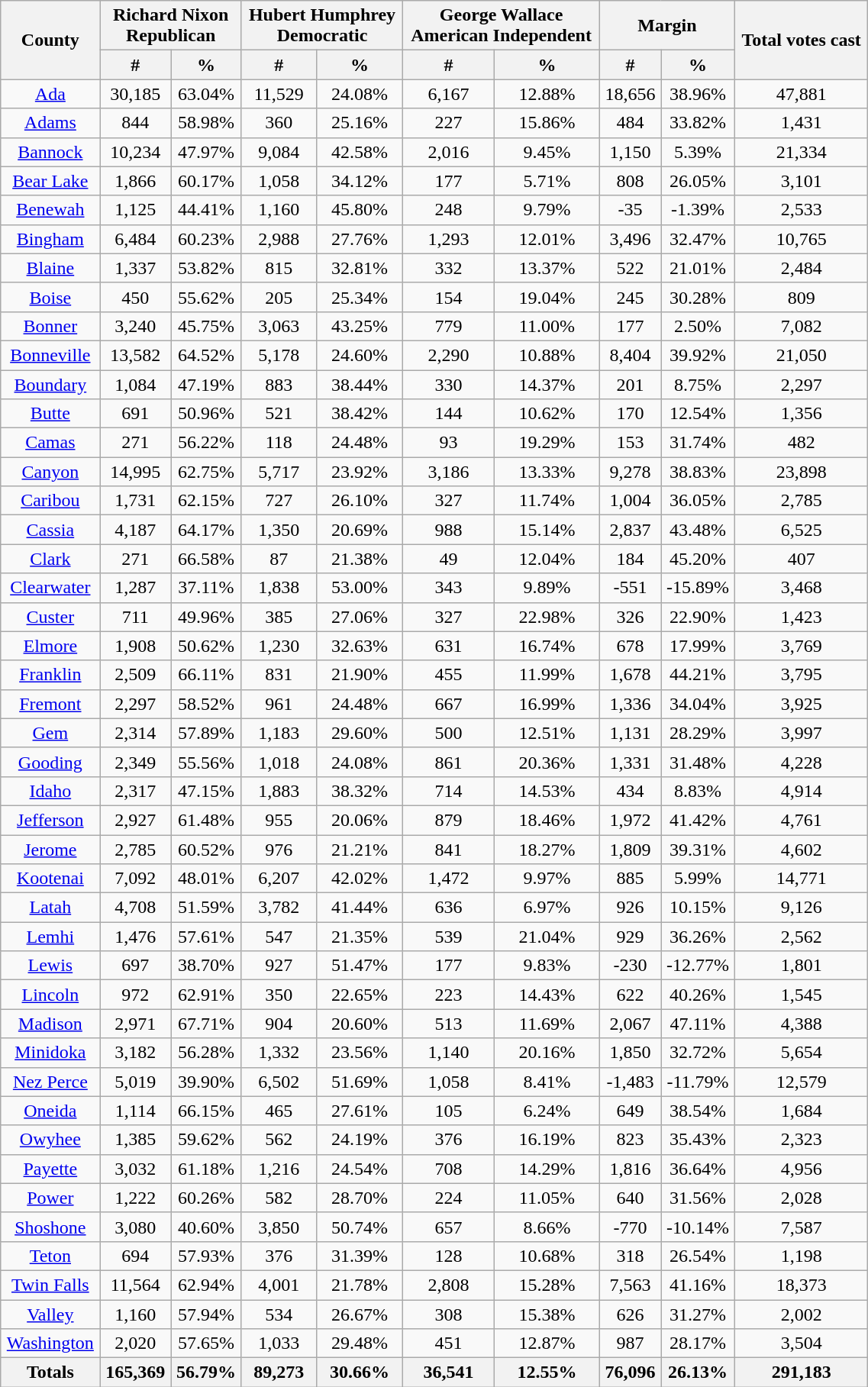<table width="60%"  class="wikitable sortable" style="text-align:center">
<tr>
<th style="text-align:center;" rowspan="2">County</th>
<th style="text-align:center;" colspan="2">Richard Nixon<br>Republican</th>
<th style="text-align:center;" colspan="2">Hubert Humphrey<br>Democratic</th>
<th style="text-align:center;" colspan="2">George Wallace<br>American Independent</th>
<th style="text-align:center;" colspan="2">Margin</th>
<th style="text-align:center;" rowspan="2">Total votes cast</th>
</tr>
<tr>
<th style="text-align:center;" data-sort-type="number">#</th>
<th style="text-align:center;" data-sort-type="number">%</th>
<th style="text-align:center;" data-sort-type="number">#</th>
<th style="text-align:center;" data-sort-type="number">%</th>
<th style="text-align:center;" data-sort-type="number">#</th>
<th style="text-align:center;" data-sort-type="number">%</th>
<th style="text-align:center;" data-sort-type="number">#</th>
<th style="text-align:center;" data-sort-type="number">%</th>
</tr>
<tr style="text-align:center;">
<td><a href='#'>Ada</a></td>
<td>30,185</td>
<td>63.04%</td>
<td>11,529</td>
<td>24.08%</td>
<td>6,167</td>
<td>12.88%</td>
<td>18,656</td>
<td>38.96%</td>
<td>47,881</td>
</tr>
<tr style="text-align:center;">
<td><a href='#'>Adams</a></td>
<td>844</td>
<td>58.98%</td>
<td>360</td>
<td>25.16%</td>
<td>227</td>
<td>15.86%</td>
<td>484</td>
<td>33.82%</td>
<td>1,431</td>
</tr>
<tr style="text-align:center;">
<td><a href='#'>Bannock</a></td>
<td>10,234</td>
<td>47.97%</td>
<td>9,084</td>
<td>42.58%</td>
<td>2,016</td>
<td>9.45%</td>
<td>1,150</td>
<td>5.39%</td>
<td>21,334</td>
</tr>
<tr style="text-align:center;">
<td><a href='#'>Bear Lake</a></td>
<td>1,866</td>
<td>60.17%</td>
<td>1,058</td>
<td>34.12%</td>
<td>177</td>
<td>5.71%</td>
<td>808</td>
<td>26.05%</td>
<td>3,101</td>
</tr>
<tr style="text-align:center;">
<td><a href='#'>Benewah</a></td>
<td>1,125</td>
<td>44.41%</td>
<td>1,160</td>
<td>45.80%</td>
<td>248</td>
<td>9.79%</td>
<td>-35</td>
<td>-1.39%</td>
<td>2,533</td>
</tr>
<tr style="text-align:center;">
<td><a href='#'>Bingham</a></td>
<td>6,484</td>
<td>60.23%</td>
<td>2,988</td>
<td>27.76%</td>
<td>1,293</td>
<td>12.01%</td>
<td>3,496</td>
<td>32.47%</td>
<td>10,765</td>
</tr>
<tr style="text-align:center;">
<td><a href='#'>Blaine</a></td>
<td>1,337</td>
<td>53.82%</td>
<td>815</td>
<td>32.81%</td>
<td>332</td>
<td>13.37%</td>
<td>522</td>
<td>21.01%</td>
<td>2,484</td>
</tr>
<tr style="text-align:center;">
<td><a href='#'>Boise</a></td>
<td>450</td>
<td>55.62%</td>
<td>205</td>
<td>25.34%</td>
<td>154</td>
<td>19.04%</td>
<td>245</td>
<td>30.28%</td>
<td>809</td>
</tr>
<tr style="text-align:center;">
<td><a href='#'>Bonner</a></td>
<td>3,240</td>
<td>45.75%</td>
<td>3,063</td>
<td>43.25%</td>
<td>779</td>
<td>11.00%</td>
<td>177</td>
<td>2.50%</td>
<td>7,082</td>
</tr>
<tr style="text-align:center;">
<td><a href='#'>Bonneville</a></td>
<td>13,582</td>
<td>64.52%</td>
<td>5,178</td>
<td>24.60%</td>
<td>2,290</td>
<td>10.88%</td>
<td>8,404</td>
<td>39.92%</td>
<td>21,050</td>
</tr>
<tr style="text-align:center;">
<td><a href='#'>Boundary</a></td>
<td>1,084</td>
<td>47.19%</td>
<td>883</td>
<td>38.44%</td>
<td>330</td>
<td>14.37%</td>
<td>201</td>
<td>8.75%</td>
<td>2,297</td>
</tr>
<tr style="text-align:center;">
<td><a href='#'>Butte</a></td>
<td>691</td>
<td>50.96%</td>
<td>521</td>
<td>38.42%</td>
<td>144</td>
<td>10.62%</td>
<td>170</td>
<td>12.54%</td>
<td>1,356</td>
</tr>
<tr style="text-align:center;">
<td><a href='#'>Camas</a></td>
<td>271</td>
<td>56.22%</td>
<td>118</td>
<td>24.48%</td>
<td>93</td>
<td>19.29%</td>
<td>153</td>
<td>31.74%</td>
<td>482</td>
</tr>
<tr style="text-align:center;">
<td><a href='#'>Canyon</a></td>
<td>14,995</td>
<td>62.75%</td>
<td>5,717</td>
<td>23.92%</td>
<td>3,186</td>
<td>13.33%</td>
<td>9,278</td>
<td>38.83%</td>
<td>23,898</td>
</tr>
<tr style="text-align:center;">
<td><a href='#'>Caribou</a></td>
<td>1,731</td>
<td>62.15%</td>
<td>727</td>
<td>26.10%</td>
<td>327</td>
<td>11.74%</td>
<td>1,004</td>
<td>36.05%</td>
<td>2,785</td>
</tr>
<tr style="text-align:center;">
<td><a href='#'>Cassia</a></td>
<td>4,187</td>
<td>64.17%</td>
<td>1,350</td>
<td>20.69%</td>
<td>988</td>
<td>15.14%</td>
<td>2,837</td>
<td>43.48%</td>
<td>6,525</td>
</tr>
<tr style="text-align:center;">
<td><a href='#'>Clark</a></td>
<td>271</td>
<td>66.58%</td>
<td>87</td>
<td>21.38%</td>
<td>49</td>
<td>12.04%</td>
<td>184</td>
<td>45.20%</td>
<td>407</td>
</tr>
<tr style="text-align:center;">
<td><a href='#'>Clearwater</a></td>
<td>1,287</td>
<td>37.11%</td>
<td>1,838</td>
<td>53.00%</td>
<td>343</td>
<td>9.89%</td>
<td>-551</td>
<td>-15.89%</td>
<td>3,468</td>
</tr>
<tr style="text-align:center;">
<td><a href='#'>Custer</a></td>
<td>711</td>
<td>49.96%</td>
<td>385</td>
<td>27.06%</td>
<td>327</td>
<td>22.98%</td>
<td>326</td>
<td>22.90%</td>
<td>1,423</td>
</tr>
<tr style="text-align:center;">
<td><a href='#'>Elmore</a></td>
<td>1,908</td>
<td>50.62%</td>
<td>1,230</td>
<td>32.63%</td>
<td>631</td>
<td>16.74%</td>
<td>678</td>
<td>17.99%</td>
<td>3,769</td>
</tr>
<tr style="text-align:center;">
<td><a href='#'>Franklin</a></td>
<td>2,509</td>
<td>66.11%</td>
<td>831</td>
<td>21.90%</td>
<td>455</td>
<td>11.99%</td>
<td>1,678</td>
<td>44.21%</td>
<td>3,795</td>
</tr>
<tr style="text-align:center;">
<td><a href='#'>Fremont</a></td>
<td>2,297</td>
<td>58.52%</td>
<td>961</td>
<td>24.48%</td>
<td>667</td>
<td>16.99%</td>
<td>1,336</td>
<td>34.04%</td>
<td>3,925</td>
</tr>
<tr style="text-align:center;">
<td><a href='#'>Gem</a></td>
<td>2,314</td>
<td>57.89%</td>
<td>1,183</td>
<td>29.60%</td>
<td>500</td>
<td>12.51%</td>
<td>1,131</td>
<td>28.29%</td>
<td>3,997</td>
</tr>
<tr style="text-align:center;">
<td><a href='#'>Gooding</a></td>
<td>2,349</td>
<td>55.56%</td>
<td>1,018</td>
<td>24.08%</td>
<td>861</td>
<td>20.36%</td>
<td>1,331</td>
<td>31.48%</td>
<td>4,228</td>
</tr>
<tr style="text-align:center;">
<td><a href='#'>Idaho</a></td>
<td>2,317</td>
<td>47.15%</td>
<td>1,883</td>
<td>38.32%</td>
<td>714</td>
<td>14.53%</td>
<td>434</td>
<td>8.83%</td>
<td>4,914</td>
</tr>
<tr style="text-align:center;">
<td><a href='#'>Jefferson</a></td>
<td>2,927</td>
<td>61.48%</td>
<td>955</td>
<td>20.06%</td>
<td>879</td>
<td>18.46%</td>
<td>1,972</td>
<td>41.42%</td>
<td>4,761</td>
</tr>
<tr style="text-align:center;">
<td><a href='#'>Jerome</a></td>
<td>2,785</td>
<td>60.52%</td>
<td>976</td>
<td>21.21%</td>
<td>841</td>
<td>18.27%</td>
<td>1,809</td>
<td>39.31%</td>
<td>4,602</td>
</tr>
<tr style="text-align:center;">
<td><a href='#'>Kootenai</a></td>
<td>7,092</td>
<td>48.01%</td>
<td>6,207</td>
<td>42.02%</td>
<td>1,472</td>
<td>9.97%</td>
<td>885</td>
<td>5.99%</td>
<td>14,771</td>
</tr>
<tr style="text-align:center;">
<td><a href='#'>Latah</a></td>
<td>4,708</td>
<td>51.59%</td>
<td>3,782</td>
<td>41.44%</td>
<td>636</td>
<td>6.97%</td>
<td>926</td>
<td>10.15%</td>
<td>9,126</td>
</tr>
<tr style="text-align:center;">
<td><a href='#'>Lemhi</a></td>
<td>1,476</td>
<td>57.61%</td>
<td>547</td>
<td>21.35%</td>
<td>539</td>
<td>21.04%</td>
<td>929</td>
<td>36.26%</td>
<td>2,562</td>
</tr>
<tr style="text-align:center;">
<td><a href='#'>Lewis</a></td>
<td>697</td>
<td>38.70%</td>
<td>927</td>
<td>51.47%</td>
<td>177</td>
<td>9.83%</td>
<td>-230</td>
<td>-12.77%</td>
<td>1,801</td>
</tr>
<tr style="text-align:center;">
<td><a href='#'>Lincoln</a></td>
<td>972</td>
<td>62.91%</td>
<td>350</td>
<td>22.65%</td>
<td>223</td>
<td>14.43%</td>
<td>622</td>
<td>40.26%</td>
<td>1,545</td>
</tr>
<tr style="text-align:center;">
<td><a href='#'>Madison</a></td>
<td>2,971</td>
<td>67.71%</td>
<td>904</td>
<td>20.60%</td>
<td>513</td>
<td>11.69%</td>
<td>2,067</td>
<td>47.11%</td>
<td>4,388</td>
</tr>
<tr style="text-align:center;">
<td><a href='#'>Minidoka</a></td>
<td>3,182</td>
<td>56.28%</td>
<td>1,332</td>
<td>23.56%</td>
<td>1,140</td>
<td>20.16%</td>
<td>1,850</td>
<td>32.72%</td>
<td>5,654</td>
</tr>
<tr style="text-align:center;">
<td><a href='#'>Nez Perce</a></td>
<td>5,019</td>
<td>39.90%</td>
<td>6,502</td>
<td>51.69%</td>
<td>1,058</td>
<td>8.41%</td>
<td>-1,483</td>
<td>-11.79%</td>
<td>12,579</td>
</tr>
<tr style="text-align:center;">
<td><a href='#'>Oneida</a></td>
<td>1,114</td>
<td>66.15%</td>
<td>465</td>
<td>27.61%</td>
<td>105</td>
<td>6.24%</td>
<td>649</td>
<td>38.54%</td>
<td>1,684</td>
</tr>
<tr style="text-align:center;">
<td><a href='#'>Owyhee</a></td>
<td>1,385</td>
<td>59.62%</td>
<td>562</td>
<td>24.19%</td>
<td>376</td>
<td>16.19%</td>
<td>823</td>
<td>35.43%</td>
<td>2,323</td>
</tr>
<tr style="text-align:center;">
<td><a href='#'>Payette</a></td>
<td>3,032</td>
<td>61.18%</td>
<td>1,216</td>
<td>24.54%</td>
<td>708</td>
<td>14.29%</td>
<td>1,816</td>
<td>36.64%</td>
<td>4,956</td>
</tr>
<tr style="text-align:center;">
<td><a href='#'>Power</a></td>
<td>1,222</td>
<td>60.26%</td>
<td>582</td>
<td>28.70%</td>
<td>224</td>
<td>11.05%</td>
<td>640</td>
<td>31.56%</td>
<td>2,028</td>
</tr>
<tr style="text-align:center;">
<td><a href='#'>Shoshone</a></td>
<td>3,080</td>
<td>40.60%</td>
<td>3,850</td>
<td>50.74%</td>
<td>657</td>
<td>8.66%</td>
<td>-770</td>
<td>-10.14%</td>
<td>7,587</td>
</tr>
<tr style="text-align:center;">
<td><a href='#'>Teton</a></td>
<td>694</td>
<td>57.93%</td>
<td>376</td>
<td>31.39%</td>
<td>128</td>
<td>10.68%</td>
<td>318</td>
<td>26.54%</td>
<td>1,198</td>
</tr>
<tr style="text-align:center;">
<td><a href='#'>Twin Falls</a></td>
<td>11,564</td>
<td>62.94%</td>
<td>4,001</td>
<td>21.78%</td>
<td>2,808</td>
<td>15.28%</td>
<td>7,563</td>
<td>41.16%</td>
<td>18,373</td>
</tr>
<tr style="text-align:center;">
<td><a href='#'>Valley</a></td>
<td>1,160</td>
<td>57.94%</td>
<td>534</td>
<td>26.67%</td>
<td>308</td>
<td>15.38%</td>
<td>626</td>
<td>31.27%</td>
<td>2,002</td>
</tr>
<tr style="text-align:center;">
<td><a href='#'>Washington</a></td>
<td>2,020</td>
<td>57.65%</td>
<td>1,033</td>
<td>29.48%</td>
<td>451</td>
<td>12.87%</td>
<td>987</td>
<td>28.17%</td>
<td>3,504</td>
</tr>
<tr style="text-align:center;">
<th>Totals</th>
<th>165,369</th>
<th>56.79%</th>
<th>89,273</th>
<th>30.66%</th>
<th>36,541</th>
<th>12.55%</th>
<th>76,096</th>
<th>26.13%</th>
<th>291,183</th>
</tr>
</table>
